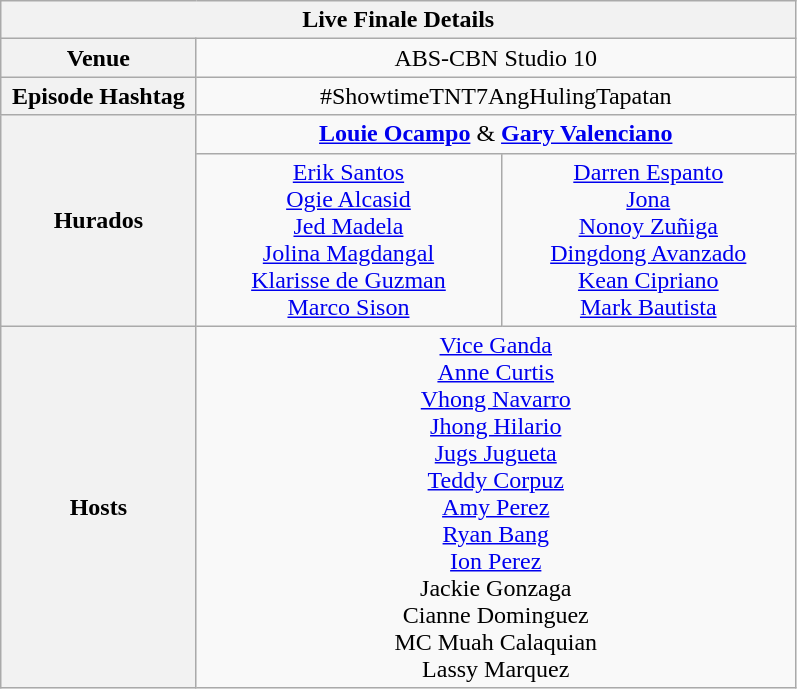<table class="wikitable  mw-collapsible" style="font-size:100%; width:42%">
<tr>
<th colspan="3">Live Finale Details</th>
</tr>
<tr>
<th width="12%">Venue</th>
<td colspan="2" align="center" width="30%">ABS-CBN Studio 10</td>
</tr>
<tr>
<th>Episode Hashtag</th>
<td colspan="2" align="center">#ShowtimeTNT7AngHulingTapatan</td>
</tr>
<tr>
<th rowspan="2">Hurados</th>
<td colspan="2" align="center"><strong><a href='#'>Louie Ocampo</a></strong> & <strong><a href='#'>Gary Valenciano</a></strong></td>
</tr>
<tr>
<td align="center"><a href='#'>Erik Santos</a><br><a href='#'>Ogie Alcasid</a><br><a href='#'>Jed Madela</a><br><a href='#'>Jolina Magdangal</a><br><a href='#'>Klarisse de Guzman</a><br><a href='#'>Marco Sison</a></td>
<td align="center"><a href='#'>Darren Espanto</a><br><a href='#'>Jona</a><br><a href='#'>Nonoy Zuñiga</a><br><a href='#'>Dingdong Avanzado</a><br><a href='#'>Kean Cipriano</a><br><a href='#'>Mark Bautista</a></td>
</tr>
<tr>
<th>Hosts</th>
<td colspan="2" align="center"><a href='#'>Vice Ganda</a><br><a href='#'>Anne Curtis</a><br><a href='#'>Vhong Navarro</a><br><a href='#'>Jhong Hilario</a><br><a href='#'>Jugs Jugueta</a><br><a href='#'>Teddy Corpuz</a><br><a href='#'>Amy Perez</a><br><a href='#'>Ryan Bang</a><br><a href='#'>Ion Perez</a><br>Jackie Gonzaga<br>Cianne Dominguez<br>MC Muah Calaquian<br>Lassy Marquez</td>
</tr>
</table>
